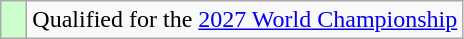<table class="wikitable"style="text-align:left">
<tr>
<td width=10px bgcolor=#ccffcc></td>
<td>Qualified for the <a href='#'>2027 World Championship</a></td>
</tr>
</table>
